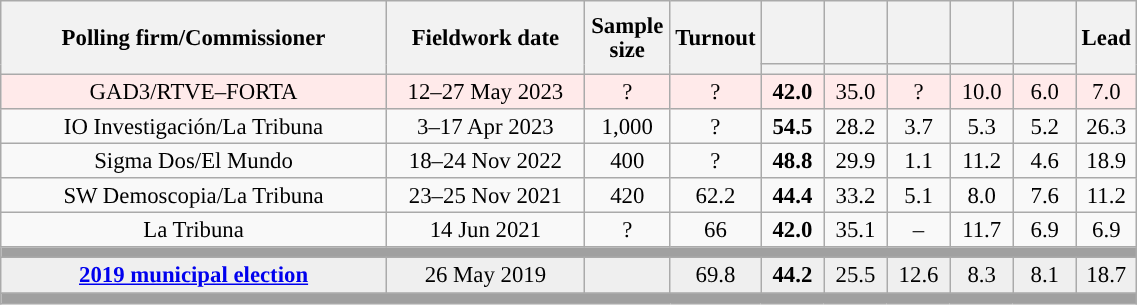<table class="wikitable collapsible collapsed" style="text-align:center; font-size:95%; line-height:16px;">
<tr style="height:42px;">
<th style="width:250px;" rowspan="2">Polling firm/Commissioner</th>
<th style="width:125px;" rowspan="2">Fieldwork date</th>
<th style="width:50px;" rowspan="2">Sample size</th>
<th style="width:45px;" rowspan="2">Turnout</th>
<th style="width:35px;"></th>
<th style="width:35px;"></th>
<th style="width:35px;"></th>
<th style="width:35px;"></th>
<th style="width:35px;"></th>
<th style="width:30px;" rowspan="2">Lead</th>
</tr>
<tr>
<th style="color:inherit;background:"></th>
<th style="color:inherit;background:"></th>
<th style="color:inherit;background:"></th>
<th style="color:inherit;background:"></th>
<th style="color:inherit;background:"></th>
</tr>
<tr style="background:#FFEAEA;">
<td>GAD3/RTVE–FORTA</td>
<td>12–27 May 2023</td>
<td>?</td>
<td>?</td>
<td><strong>42.0</strong><br></td>
<td>35.0<br></td>
<td>?<br></td>
<td>10.0<br></td>
<td>6.0<br></td>
<td style="background:">7.0</td>
</tr>
<tr>
<td>IO Investigación/La Tribuna</td>
<td>3–17 Apr 2023</td>
<td>1,000</td>
<td>?</td>
<td><strong>54.5</strong><br></td>
<td>28.2<br></td>
<td>3.7<br></td>
<td>5.3<br></td>
<td>5.2<br></td>
<td style="background:">26.3</td>
</tr>
<tr>
<td>Sigma Dos/El Mundo</td>
<td>18–24 Nov 2022</td>
<td>400</td>
<td>?</td>
<td><strong>48.8</strong><br></td>
<td>29.9<br></td>
<td>1.1<br></td>
<td>11.2<br></td>
<td>4.6<br></td>
<td style="background:">18.9</td>
</tr>
<tr>
<td>SW Demoscopia/La Tribuna</td>
<td>23–25 Nov 2021</td>
<td>420</td>
<td>62.2</td>
<td><strong>44.4</strong><br></td>
<td>33.2<br></td>
<td>5.1<br></td>
<td>8.0<br></td>
<td>7.6<br></td>
<td style="background:">11.2</td>
</tr>
<tr>
<td>La Tribuna</td>
<td>14 Jun 2021</td>
<td>?</td>
<td>66</td>
<td><strong>42.0</strong><br></td>
<td>35.1<br></td>
<td>–</td>
<td>11.7<br></td>
<td>6.9<br></td>
<td style="background:">6.9</td>
</tr>
<tr>
<td colspan="10" style="background:#A0A0A0"></td>
</tr>
<tr style="background:#EFEFEF;">
<td><strong><a href='#'>2019 municipal election</a></strong></td>
<td>26 May 2019</td>
<td></td>
<td>69.8</td>
<td><strong>44.2</strong><br></td>
<td>25.5<br></td>
<td>12.6<br></td>
<td>8.3<br></td>
<td>8.1<br></td>
<td style="background:">18.7</td>
</tr>
<tr>
<td colspan="10" style="background:#A0A0A0"></td>
</tr>
</table>
